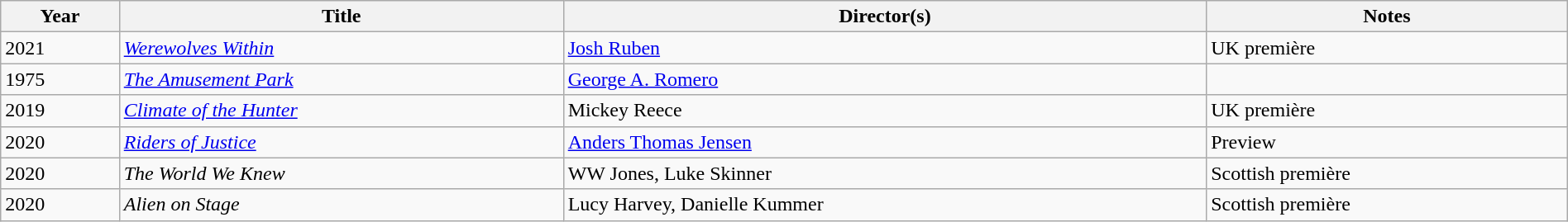<table class="sortable wikitable" style="width:100%; margin-bottom:4px">
<tr>
<th>Year</th>
<th>Title</th>
<th>Director(s)</th>
<th>Notes</th>
</tr>
<tr>
<td>2021</td>
<td><em><a href='#'>Werewolves Within</a></em></td>
<td><a href='#'>Josh Ruben</a></td>
<td>UK première</td>
</tr>
<tr>
<td>1975</td>
<td><em><a href='#'>The Amusement Park</a></em></td>
<td><a href='#'>George A. Romero</a></td>
<td></td>
</tr>
<tr>
<td>2019</td>
<td><em><a href='#'>Climate of the Hunter</a></em></td>
<td>Mickey Reece</td>
<td>UK première</td>
</tr>
<tr>
<td>2020</td>
<td><em><a href='#'>Riders of Justice</a></em></td>
<td><a href='#'>Anders Thomas Jensen</a></td>
<td>Preview</td>
</tr>
<tr>
<td>2020</td>
<td><em>The World We Knew</em></td>
<td>WW Jones, Luke Skinner</td>
<td>Scottish première</td>
</tr>
<tr>
<td>2020</td>
<td><em>Alien on Stage</em></td>
<td>Lucy Harvey, Danielle Kummer</td>
<td>Scottish première</td>
</tr>
</table>
